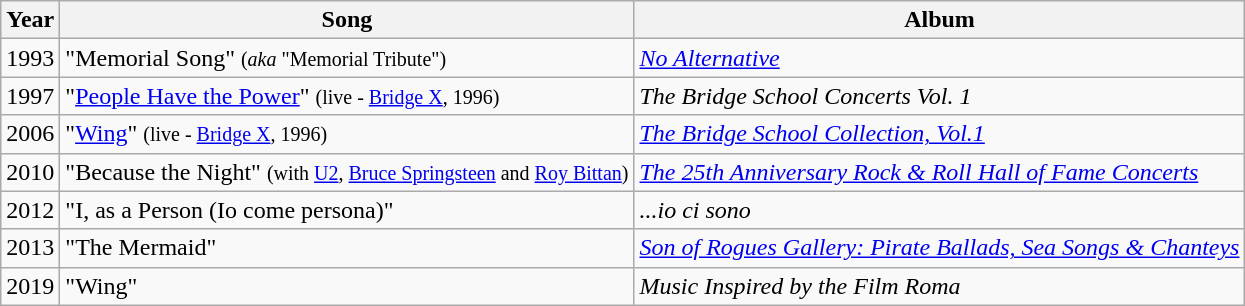<table class="wikitable">
<tr>
<th>Year</th>
<th>Song</th>
<th>Album</th>
</tr>
<tr>
<td>1993</td>
<td>"Memorial Song" <small>(<em>aka</em> "Memorial Tribute")</small></td>
<td><em><a href='#'>No Alternative</a></em></td>
</tr>
<tr>
<td>1997</td>
<td>"<a href='#'>People Have the Power</a>" <small>(live - <a href='#'>Bridge X</a>, 1996)</small></td>
<td><em>The Bridge School Concerts Vol. 1</em></td>
</tr>
<tr>
<td>2006</td>
<td>"<a href='#'>Wing</a>" <small>(live - <a href='#'>Bridge X</a>, 1996)</small></td>
<td><em><a href='#'>The Bridge School Collection, Vol.1</a></em></td>
</tr>
<tr>
<td>2010</td>
<td>"Because the Night" <small>(with <a href='#'>U2</a>, <a href='#'>Bruce Springsteen</a> and <a href='#'>Roy Bittan</a>)</small></td>
<td><em><a href='#'>The 25th Anniversary Rock & Roll Hall of Fame Concerts</a></em></td>
</tr>
<tr>
<td>2012</td>
<td>"I, as a Person (Io come persona)"</td>
<td><em>...io ci sono</em></td>
</tr>
<tr>
<td>2013</td>
<td>"The Mermaid"</td>
<td><em><a href='#'>Son of Rogues Gallery: Pirate Ballads, Sea Songs & Chanteys</a></em></td>
</tr>
<tr>
<td>2019</td>
<td>"Wing"</td>
<td><em>Music Inspired by the Film Roma</em></td>
</tr>
</table>
